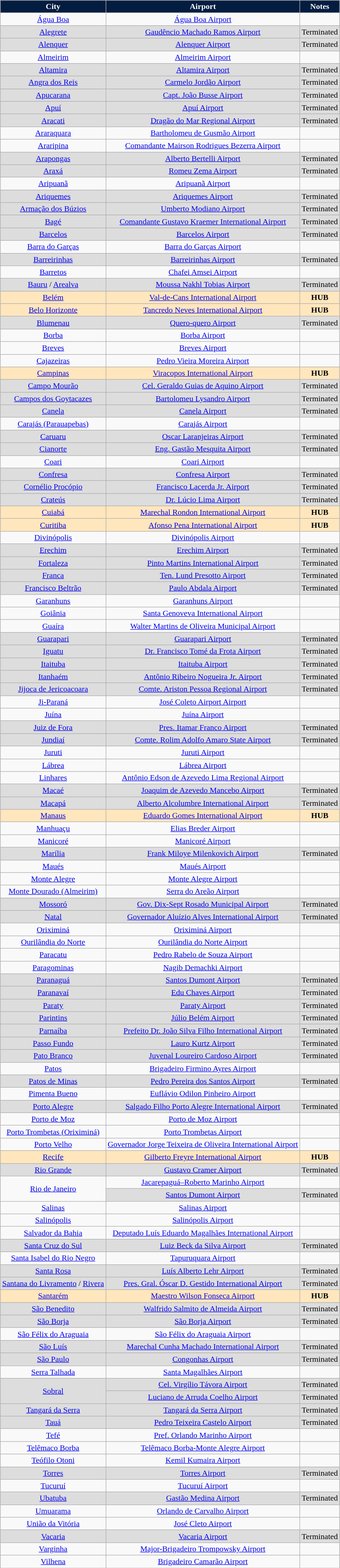<table Class="wikitable" style= "text-align:center; margin: 1em auto;">
<tr>
<th style="background:#031d40; color:white;">City</th>
<th style="background:#031d40; color:white;">Airport</th>
<th style="background:#031d40; color:white;">Notes</th>
</tr>
<tr>
<td><a href='#'>Água Boa</a></td>
<td><a href='#'>Água Boa Airport</a></td>
<td></td>
</tr>
<tr style="background-color:#DDDDDD">
<td><a href='#'>Alegrete</a></td>
<td><a href='#'>Gaudêncio Machado Ramos Airport</a></td>
<td>Terminated</td>
</tr>
<tr style="background-color:#DDDDDD">
<td><a href='#'>Alenquer</a></td>
<td><a href='#'>Alenquer Airport</a></td>
<td>Terminated</td>
</tr>
<tr>
<td><a href='#'>Almeirim</a></td>
<td><a href='#'>Almeirim Airport</a></td>
<td></td>
</tr>
<tr style="background-color:#DDDDDD">
<td><a href='#'>Altamira</a></td>
<td><a href='#'>Altamira Airport</a></td>
<td>Terminated</td>
</tr>
<tr style="background-color:#DDDDDD">
<td><a href='#'>Angra dos Reis</a></td>
<td><a href='#'>Carmelo Jordão Airport</a></td>
<td>Terminated</td>
</tr>
<tr style="background-color:#DDDDDD">
<td><a href='#'>Apucarana</a></td>
<td><a href='#'>Capt. João Busse Airport</a></td>
<td>Terminated</td>
</tr>
<tr style="background-color:#DDDDDD">
<td><a href='#'>Apuí</a></td>
<td><a href='#'>Apuí Airport</a></td>
<td>Terminated</td>
</tr>
<tr style="background-color:#DDDDDD">
<td><a href='#'>Aracati</a></td>
<td><a href='#'>Dragão do Mar Regional Airport</a></td>
<td>Terminated</td>
</tr>
<tr>
<td><a href='#'>Araraquara</a></td>
<td><a href='#'>Bartholomeu de Gusmão Airport</a></td>
<td></td>
</tr>
<tr>
<td><a href='#'>Araripina</a></td>
<td><a href='#'>Comandante Mairson Rodrigues Bezerra Airport</a></td>
<td></td>
</tr>
<tr style="background-color:#DDDDDD">
<td><a href='#'>Arapongas</a></td>
<td><a href='#'>Alberto Bertelli Airport</a></td>
<td>Terminated</td>
</tr>
<tr style="background-color:#DDDDDD">
<td><a href='#'>Araxá</a></td>
<td><a href='#'>Romeu Zema Airport</a></td>
<td>Terminated</td>
</tr>
<tr>
<td><a href='#'>Aripuanã</a></td>
<td><a href='#'>Aripuanã Airport</a></td>
<td></td>
</tr>
<tr style="background-color:#DDDDDD">
<td><a href='#'>Ariquemes</a></td>
<td><a href='#'>Ariquemes Airport</a></td>
<td>Terminated</td>
</tr>
<tr style="background-color:#DDDDDD">
<td><a href='#'>Armação dos Búzios</a></td>
<td><a href='#'>Umberto Modiano Airport</a></td>
<td>Terminated</td>
</tr>
<tr style="background-color:#DDDDDD">
<td><a href='#'>Bagé</a></td>
<td><a href='#'>Comandante Gustavo Kraemer International Airport</a></td>
<td>Terminated</td>
</tr>
<tr style="background-color:#DDDDDD">
<td><a href='#'>Barcelos</a></td>
<td><a href='#'>Barcelos Airport</a></td>
<td>Terminated</td>
</tr>
<tr>
<td><a href='#'>Barra do Garças</a></td>
<td><a href='#'>Barra do Garças Airport</a></td>
<td></td>
</tr>
<tr style="background-color:#DDDDDD">
<td><a href='#'>Barreirinhas</a></td>
<td><a href='#'>Barreirinhas Airport</a></td>
<td>Terminated</td>
</tr>
<tr>
<td><a href='#'>Barretos</a></td>
<td><a href='#'>Chafei Amsei Airport</a></td>
<td></td>
</tr>
<tr style="background-color:#DDDDDD">
<td><a href='#'>Bauru</a> / <a href='#'>Arealva</a></td>
<td><a href='#'>Moussa Nakhl Tobias Airport</a></td>
<td>Terminated</td>
</tr>
<tr style="background-color:#FFE6BD">
<td><a href='#'>Belém</a></td>
<td><a href='#'>Val-de-Cans International Airport</a></td>
<td><strong>HUB</strong></td>
</tr>
<tr style="background-color:#FFE6BD">
<td><a href='#'>Belo Horizonte</a></td>
<td><a href='#'>Tancredo Neves International Airport</a></td>
<td><strong>HUB</strong></td>
</tr>
<tr style="background-color:#DDDDDD">
<td><a href='#'>Blumenau</a></td>
<td><a href='#'>Quero-quero Airport</a></td>
<td>Terminated</td>
</tr>
<tr>
<td><a href='#'>Borba</a></td>
<td><a href='#'>Borba Airport</a></td>
<td></td>
</tr>
<tr>
<td><a href='#'>Breves</a></td>
<td><a href='#'>Breves Airport</a></td>
<td></td>
</tr>
<tr>
<td><a href='#'>Cajazeiras</a></td>
<td><a href='#'>Pedro Vieira Moreira Airport</a></td>
<td></td>
</tr>
<tr style="background-color:#FFE6BD">
<td><a href='#'>Campinas</a></td>
<td><a href='#'>Viracopos International Airport</a></td>
<td><strong>HUB</strong></td>
</tr>
<tr style="background-color:#DDDDDD">
<td><a href='#'>Campo Mourão</a></td>
<td><a href='#'>Cel. Geraldo Guias de Aquino Airport</a></td>
<td>Terminated</td>
</tr>
<tr style="background-color:#DDDDDD">
<td><a href='#'>Campos dos Goytacazes</a></td>
<td><a href='#'>Bartolomeu Lysandro Airport</a></td>
<td>Terminated</td>
</tr>
<tr style="background-color:#DDDDDD">
<td><a href='#'>Canela</a></td>
<td><a href='#'>Canela Airport</a></td>
<td>Terminated</td>
</tr>
<tr>
<td><a href='#'>Carajás (Parauapebas)</a></td>
<td><a href='#'>Carajás Airport</a></td>
<td></td>
</tr>
<tr style="background-color:#DDDDDD">
<td><a href='#'>Caruaru</a></td>
<td><a href='#'>Oscar Laranjeiras Airport</a></td>
<td>Terminated</td>
</tr>
<tr style="background-color:#DDDDDD">
<td><a href='#'>Cianorte</a></td>
<td><a href='#'>Eng. Gastão Mesquita Airport</a></td>
<td>Terminated</td>
</tr>
<tr>
<td><a href='#'>Coari</a></td>
<td><a href='#'>Coari Airport</a></td>
<td></td>
</tr>
<tr style="background-color:#DDDDDD">
<td><a href='#'>Confresa</a></td>
<td><a href='#'>Confresa Airport</a></td>
<td>Terminated</td>
</tr>
<tr style="background-color:#DDDDDD">
<td><a href='#'>Cornélio Procópio</a></td>
<td><a href='#'>Francisco Lacerda Jr. Airport</a></td>
<td>Terminated</td>
</tr>
<tr style="background-color:#DDDDDD">
<td><a href='#'>Crateús</a></td>
<td><a href='#'>Dr. Lúcio Lima Airport</a></td>
<td>Terminated</td>
</tr>
<tr style="background-color:#FFE6BD">
<td><a href='#'>Cuiabá</a></td>
<td><a href='#'>Marechal Rondon International Airport</a></td>
<td><strong>HUB</strong></td>
</tr>
<tr style="background-color:#FFE6BD">
<td><a href='#'>Curitiba</a></td>
<td><a href='#'>Afonso Pena International Airport</a></td>
<td><strong>HUB</strong></td>
</tr>
<tr>
<td><a href='#'>Divinópolis</a></td>
<td><a href='#'>Divinópolis Airport</a></td>
<td></td>
</tr>
<tr style="background-color:#DDDDDD">
<td><a href='#'>Erechim</a></td>
<td><a href='#'>Erechim Airport</a></td>
<td>Terminated</td>
</tr>
<tr style="background-color:#DDDDDD">
<td><a href='#'>Fortaleza</a></td>
<td><a href='#'>Pinto Martins International Airport</a></td>
<td>Terminated</td>
</tr>
<tr style="background-color:#DDDDDD">
<td><a href='#'>Franca</a></td>
<td><a href='#'>Ten. Lund Presotto Airport</a></td>
<td>Terminated</td>
</tr>
<tr style="background-color:#DDDDDD">
<td><a href='#'>Francisco Beltrão</a></td>
<td><a href='#'>Paulo Abdala Airport</a></td>
<td>Terminated</td>
</tr>
<tr>
<td><a href='#'>Garanhuns</a></td>
<td><a href='#'>Garanhuns Airport</a></td>
<td></td>
</tr>
<tr>
<td><a href='#'>Goiânia</a></td>
<td><a href='#'>Santa Genoveva International Airport</a></td>
<td></td>
</tr>
<tr>
<td><a href='#'>Guaíra</a></td>
<td><a href='#'>Walter Martins de Oliveira Municipal Airport</a></td>
<td></td>
</tr>
<tr style="background-color:#DDDDDD">
<td><a href='#'>Guarapari</a></td>
<td><a href='#'>Guarapari Airport</a></td>
<td>Terminated</td>
</tr>
<tr style="background-color:#DDDDDD">
<td><a href='#'>Iguatu</a></td>
<td><a href='#'>Dr. Francisco Tomé da Frota Airport</a></td>
<td>Terminated</td>
</tr>
<tr style="background-color:#DDDDDD">
<td><a href='#'>Itaituba</a></td>
<td><a href='#'>Itaituba Airport</a></td>
<td>Terminated</td>
</tr>
<tr style="background-color:#DDDDDD">
<td><a href='#'>Itanhaém</a></td>
<td><a href='#'>Antônio Ribeiro Nogueira Jr. Airport</a></td>
<td>Terminated</td>
</tr>
<tr style="background-color:#DDDDDD">
<td><a href='#'>Jijoca de Jericoacoara</a></td>
<td><a href='#'>Comte. Ariston Pessoa Regional Airport</a></td>
<td>Terminated</td>
</tr>
<tr>
<td><a href='#'>Ji-Paraná</a></td>
<td><a href='#'>José Coleto Airport Airport</a></td>
<td></td>
</tr>
<tr>
<td><a href='#'>Juína</a></td>
<td><a href='#'>Juína Airport</a></td>
<td></td>
</tr>
<tr style="background-color:#DDDDDD">
<td><a href='#'>Juiz de Fora</a></td>
<td><a href='#'>Pres. Itamar Franco Airport</a></td>
<td>Terminated</td>
</tr>
<tr style="background-color:#DDDDDD">
<td><a href='#'>Jundiaí</a></td>
<td><a href='#'>Comte. Rolim Adolfo Amaro State Airport</a></td>
<td>Terminated</td>
</tr>
<tr>
<td><a href='#'>Juruti</a></td>
<td><a href='#'>Juruti Airport</a></td>
<td></td>
</tr>
<tr>
<td><a href='#'>Lábrea</a></td>
<td><a href='#'>Lábrea Airport</a></td>
<td></td>
</tr>
<tr>
<td><a href='#'>Linhares</a></td>
<td><a href='#'>Antônio Edson de Azevedo Lima Regional Airport</a></td>
<td></td>
</tr>
<tr style="background-color:#DDDDDD">
<td><a href='#'>Macaé</a></td>
<td><a href='#'>Joaquim de Azevedo Mancebo Airport</a></td>
<td>Terminated</td>
</tr>
<tr style="background-color:#DDDDDD">
<td><a href='#'>Macapá</a></td>
<td><a href='#'>Alberto Alcolumbre International Airport</a></td>
<td>Terminated</td>
</tr>
<tr style="background-color:#FFE6BD">
<td><a href='#'>Manaus</a></td>
<td><a href='#'>Eduardo Gomes International Airport</a></td>
<td><strong>HUB</strong></td>
</tr>
<tr>
<td><a href='#'>Manhuaçu</a></td>
<td><a href='#'>Elias Breder Airport</a></td>
<td></td>
</tr>
<tr>
<td><a href='#'>Manicoré</a></td>
<td><a href='#'>Manicoré Airport</a></td>
<td></td>
</tr>
<tr style="background-color:#DDDDDD">
<td><a href='#'>Marília</a></td>
<td><a href='#'>Frank Miloye Milenkovich Airport</a></td>
<td>Terminated</td>
</tr>
<tr>
<td><a href='#'>Maués</a></td>
<td><a href='#'>Maués Airport</a></td>
<td></td>
</tr>
<tr>
<td><a href='#'>Monte Alegre</a></td>
<td><a href='#'>Monte Alegre Airport</a></td>
<td></td>
</tr>
<tr>
<td><a href='#'>Monte Dourado (Almeirim)</a></td>
<td><a href='#'>Serra do Areão Airport</a></td>
<td></td>
</tr>
<tr style="background-color:#DDDDDD">
<td><a href='#'>Mossoró</a></td>
<td><a href='#'>Gov. Dix-Sept Rosado Municipal Airport</a></td>
<td>Terminated</td>
</tr>
<tr style="background-color:#DDDDDD">
<td><a href='#'>Natal</a></td>
<td><a href='#'>Governador Aluízio Alves International Airport</a></td>
<td>Terminated</td>
</tr>
<tr>
<td><a href='#'>Oriximiná</a></td>
<td><a href='#'>Oriximiná Airport</a></td>
<td></td>
</tr>
<tr>
<td><a href='#'>Ourilândia do Norte</a></td>
<td><a href='#'>Ourilândia do Norte Airport</a></td>
<td></td>
</tr>
<tr>
<td><a href='#'>Paracatu</a></td>
<td><a href='#'>Pedro Rabelo de Souza Airport</a></td>
<td></td>
</tr>
<tr>
<td><a href='#'>Paragominas</a></td>
<td><a href='#'>Nagib Demachki Airport</a></td>
<td></td>
</tr>
<tr style="background-color:#DDDDDD">
<td><a href='#'>Paranaguá</a></td>
<td><a href='#'>Santos Dumont Airport</a></td>
<td>Terminated</td>
</tr>
<tr style="background-color:#DDDDDD">
<td><a href='#'>Paranavaí</a></td>
<td><a href='#'>Edu Chaves Airport</a></td>
<td>Terminated</td>
</tr>
<tr style="background-color:#DDDDDD">
<td><a href='#'>Paraty</a></td>
<td><a href='#'>Paraty Airport</a></td>
<td>Terminated</td>
</tr>
<tr style="background-color:#DDDDDD">
<td><a href='#'>Parintins</a></td>
<td><a href='#'>Júlio Belém Airport</a></td>
<td>Terminated</td>
</tr>
<tr style="background-color:#DDDDDD">
<td><a href='#'>Parnaíba</a></td>
<td><a href='#'>Prefeito Dr. João Silva Filho International Airport</a></td>
<td>Terminated</td>
</tr>
<tr style="background-color:#DDDDDD">
<td><a href='#'>Passo Fundo</a></td>
<td><a href='#'>Lauro Kurtz Airport</a></td>
<td>Terminated</td>
</tr>
<tr style="background-color:#DDDDDD">
<td><a href='#'>Pato Branco</a></td>
<td><a href='#'>Juvenal Loureiro Cardoso Airport</a></td>
<td>Terminated</td>
</tr>
<tr>
<td><a href='#'>Patos</a></td>
<td><a href='#'>Brigadeiro Firmino Ayres Airport</a></td>
<td></td>
</tr>
<tr style="background-color:#DDDDDD">
<td><a href='#'>Patos de Minas</a></td>
<td><a href='#'>Pedro Pereira dos Santos Airport</a></td>
<td>Terminated</td>
</tr>
<tr>
<td><a href='#'>Pimenta Bueno</a></td>
<td><a href='#'>Euflávio Odilon Pinheiro Airport</a></td>
<td></td>
</tr>
<tr style="background-color:#DDDDDD">
<td><a href='#'>Porto Alegre</a></td>
<td><a href='#'>Salgado Filho Porto Alegre International Airport</a></td>
<td>Terminated</td>
</tr>
<tr>
<td><a href='#'>Porto de Moz</a></td>
<td><a href='#'>Porto de Moz Airport</a></td>
<td></td>
</tr>
<tr>
<td><a href='#'>Porto Trombetas (Oriximiná)</a></td>
<td><a href='#'>Porto Trombetas Airport</a></td>
<td></td>
</tr>
<tr>
<td><a href='#'>Porto Velho</a></td>
<td><a href='#'>Governador Jorge Teixeira de Oliveira International Airport</a></td>
<td></td>
</tr>
<tr style="background-color:#FFE6BD">
<td><a href='#'>Recife</a></td>
<td><a href='#'>Gilberto Freyre International Airport</a></td>
<td><strong>HUB</strong></td>
</tr>
<tr style="background-color:#DDDDDD">
<td><a href='#'>Rio Grande</a></td>
<td><a href='#'>Gustavo Cramer Airport</a></td>
<td>Terminated</td>
</tr>
<tr>
<td rowspan="2"><a href='#'>Rio de Janeiro</a></td>
<td><a href='#'>Jacarepaguá–Roberto Marinho Airport</a></td>
<td></td>
</tr>
<tr style="background-color:#DDDDDD">
<td><a href='#'>Santos Dumont Airport</a></td>
<td>Terminated</td>
</tr>
<tr>
<td><a href='#'>Salinas</a></td>
<td><a href='#'>Salinas Airport</a></td>
<td></td>
</tr>
<tr>
<td><a href='#'>Salinópolis</a></td>
<td><a href='#'>Salinópolis Airport</a></td>
<td></td>
</tr>
<tr>
<td><a href='#'>Salvador da Bahia</a></td>
<td><a href='#'>Deputado Luís Eduardo Magalhães International Airport</a></td>
<td></td>
</tr>
<tr style="background-color:#DDDDDD">
<td><a href='#'>Santa Cruz do Sul</a></td>
<td><a href='#'>Luiz Beck da Silva Airport</a></td>
<td>Terminated</td>
</tr>
<tr>
<td><a href='#'>Santa Isabel do Rio Negro</a></td>
<td><a href='#'>Tapuruquara Airport</a></td>
<td></td>
</tr>
<tr style="background-color:#DDDDDD">
<td><a href='#'>Santa Rosa</a></td>
<td><a href='#'>Luís Alberto Lehr Airport</a></td>
<td>Terminated</td>
</tr>
<tr style="background-color:#DDDDDD">
<td><a href='#'>Santana do Livramento</a> / <a href='#'>Rivera</a></td>
<td><a href='#'>Pres. Gral. Óscar D. Gestido International Airport</a></td>
<td>Terminated</td>
</tr>
<tr style="background-color:#FFE6BD">
<td><a href='#'>Santarém</a></td>
<td><a href='#'>Maestro Wilson Fonseca Airport</a></td>
<td><strong>HUB</strong></td>
</tr>
<tr style="background-color:#DDDDDD">
<td><a href='#'>São Benedito</a></td>
<td><a href='#'>Walfrido Salmito de Almeida Airport</a></td>
<td>Terminated</td>
</tr>
<tr style="background-color:#DDDDDD">
<td><a href='#'>São Borja</a></td>
<td><a href='#'>São Borja Airport</a></td>
<td>Terminated</td>
</tr>
<tr>
<td><a href='#'>São Félix do Araguaia</a></td>
<td><a href='#'>São Félix do Araguaia Airport</a></td>
<td></td>
</tr>
<tr style="background-color:#DDDDDD">
<td><a href='#'>São Luís</a></td>
<td><a href='#'>Marechal Cunha Machado International Airport</a></td>
<td>Terminated</td>
</tr>
<tr style="background-color:#DDDDDD">
<td><a href='#'>São Paulo</a></td>
<td><a href='#'>Congonhas Airport</a></td>
<td>Terminated</td>
</tr>
<tr>
<td><a href='#'>Serra Talhada</a></td>
<td><a href='#'>Santa Magalhães Airport</a></td>
<td></td>
</tr>
<tr style="background-color:#DDDDDD">
<td rowspan="2"><a href='#'>Sobral</a></td>
<td><a href='#'>Cel. Virgílio Távora Airport</a></td>
<td>Terminated</td>
</tr>
<tr style="background-color:#DDDDDD">
<td><a href='#'>Luciano de Arruda Coelho Airport</a></td>
<td>Terminated</td>
</tr>
<tr style="background-color:#DDDDDD">
<td><a href='#'>Tangará da Serra</a></td>
<td><a href='#'>Tangará da Serra Airport</a></td>
<td>Terminated</td>
</tr>
<tr style="background-color:#DDDDDD">
<td><a href='#'>Tauá</a></td>
<td><a href='#'>Pedro Teixeira Castelo Airport</a></td>
<td>Terminated</td>
</tr>
<tr>
<td><a href='#'>Tefé</a></td>
<td><a href='#'>Pref. Orlando Marinho Airport</a></td>
<td></td>
</tr>
<tr>
<td><a href='#'>Telêmaco Borba</a></td>
<td><a href='#'>Telêmaco Borba-Monte Alegre Airport</a></td>
<td></td>
</tr>
<tr>
<td><a href='#'>Teófilo Otoni</a></td>
<td><a href='#'>Kemil Kumaira Airport</a></td>
<td></td>
</tr>
<tr style="background-color:#DDDDDD">
<td><a href='#'>Torres</a></td>
<td><a href='#'>Torres Airport</a></td>
<td>Terminated</td>
</tr>
<tr>
<td><a href='#'>Tucuruí</a></td>
<td><a href='#'>Tucuruí Airport</a></td>
<td></td>
</tr>
<tr style="background-color:#DDDDDD">
<td><a href='#'>Ubatuba</a></td>
<td><a href='#'>Gastão Medina Airport</a></td>
<td>Terminated</td>
</tr>
<tr>
<td><a href='#'>Umuarama</a></td>
<td><a href='#'>Orlando de Carvalho Airport</a></td>
<td></td>
</tr>
<tr>
<td><a href='#'>União da Vitória</a></td>
<td><a href='#'>José Cleto Airport</a></td>
<td></td>
</tr>
<tr style="background-color:#DDDDDD">
<td><a href='#'>Vacaria</a></td>
<td><a href='#'>Vacaria Airport</a></td>
<td>Terminated</td>
</tr>
<tr>
<td><a href='#'>Varginha</a></td>
<td><a href='#'>Major-Brigadeiro Trompowsky Airport</a></td>
<td></td>
</tr>
<tr>
<td><a href='#'>Vilhena</a></td>
<td><a href='#'>Brigadeiro Camarão Airport</a></td>
<td></td>
</tr>
</table>
